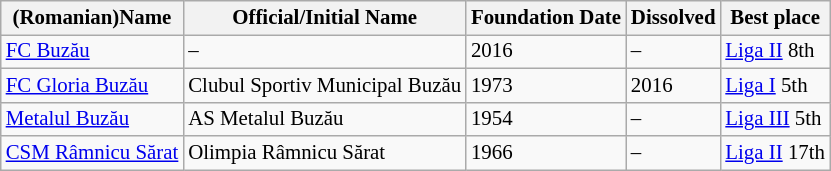<table class="wikitable sortable mw-collapsible" style=" font-size: 87%;">
<tr>
<th>(Romanian)Name</th>
<th>Official/Initial Name</th>
<th>Foundation Date</th>
<th>Dissolved</th>
<th>Best place</th>
</tr>
<tr>
<td><a href='#'>FC Buzău</a></td>
<td>–</td>
<td>2016</td>
<td>–</td>
<td><a href='#'>Liga II</a> 8th</td>
</tr>
<tr>
<td><a href='#'>FC Gloria Buzău</a></td>
<td>Clubul Sportiv Municipal Buzău</td>
<td>1973</td>
<td>2016</td>
<td><a href='#'>Liga I</a> 5th</td>
</tr>
<tr>
<td><a href='#'>Metalul Buzău</a></td>
<td>AS Metalul Buzău</td>
<td>1954</td>
<td>–</td>
<td><a href='#'>Liga III</a> 5th</td>
</tr>
<tr>
<td><a href='#'>CSM Râmnicu Sărat</a></td>
<td>Olimpia Râmnicu Sărat</td>
<td>1966</td>
<td>–</td>
<td><a href='#'>Liga II</a> 17th</td>
</tr>
</table>
